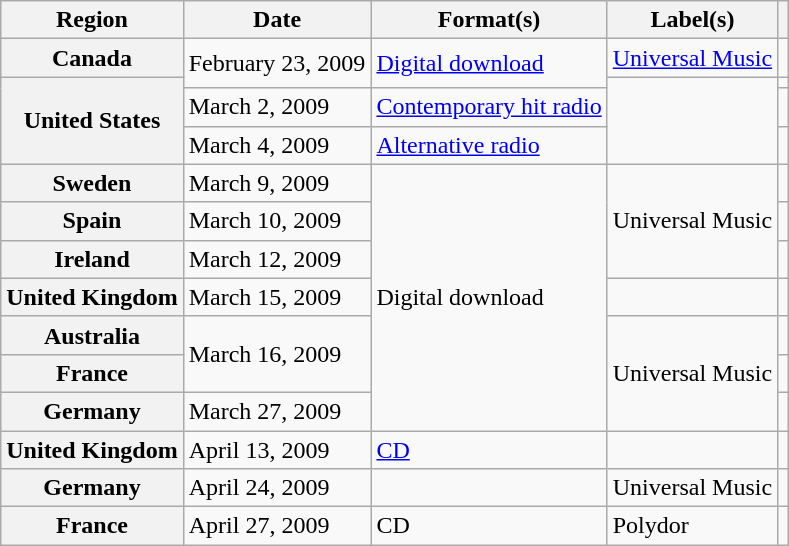<table class="wikitable plainrowheaders">
<tr>
<th scope="col">Region</th>
<th scope="col">Date</th>
<th scope="col">Format(s)</th>
<th scope="col">Label(s)</th>
<th scope="col"></th>
</tr>
<tr>
<th scope="row">Canada</th>
<td rowspan="2">February 23, 2009</td>
<td rowspan="2"><a href='#'>Digital download</a></td>
<td><a href='#'>Universal Music</a></td>
<td></td>
</tr>
<tr>
<th scope="row" rowspan="3">United States</th>
<td rowspan="3"></td>
<td></td>
</tr>
<tr>
<td>March 2, 2009</td>
<td><a href='#'>Contemporary hit radio</a></td>
<td></td>
</tr>
<tr>
<td>March 4, 2009</td>
<td><a href='#'>Alternative radio</a></td>
<td></td>
</tr>
<tr>
<th scope="row">Sweden</th>
<td>March 9, 2009</td>
<td rowspan="7">Digital download</td>
<td rowspan="3">Universal Music</td>
<td></td>
</tr>
<tr>
<th scope="row">Spain</th>
<td>March 10, 2009</td>
<td></td>
</tr>
<tr>
<th scope="row">Ireland</th>
<td>March 12, 2009</td>
<td></td>
</tr>
<tr>
<th scope="row">United Kingdom</th>
<td>March 15, 2009</td>
<td></td>
<td></td>
</tr>
<tr>
<th scope="row">Australia</th>
<td rowspan="2">March 16, 2009</td>
<td rowspan="3">Universal Music</td>
<td></td>
</tr>
<tr>
<th scope="row">France</th>
<td></td>
</tr>
<tr>
<th scope="row">Germany</th>
<td>March 27, 2009</td>
<td></td>
</tr>
<tr>
<th scope="row">United Kingdom</th>
<td>April 13, 2009</td>
<td><a href='#'>CD</a></td>
<td></td>
<td></td>
</tr>
<tr>
<th scope="row">Germany</th>
<td>April 24, 2009</td>
<td></td>
<td>Universal Music</td>
<td></td>
</tr>
<tr>
<th scope="row">France</th>
<td>April 27, 2009</td>
<td>CD</td>
<td>Polydor</td>
<td></td>
</tr>
</table>
